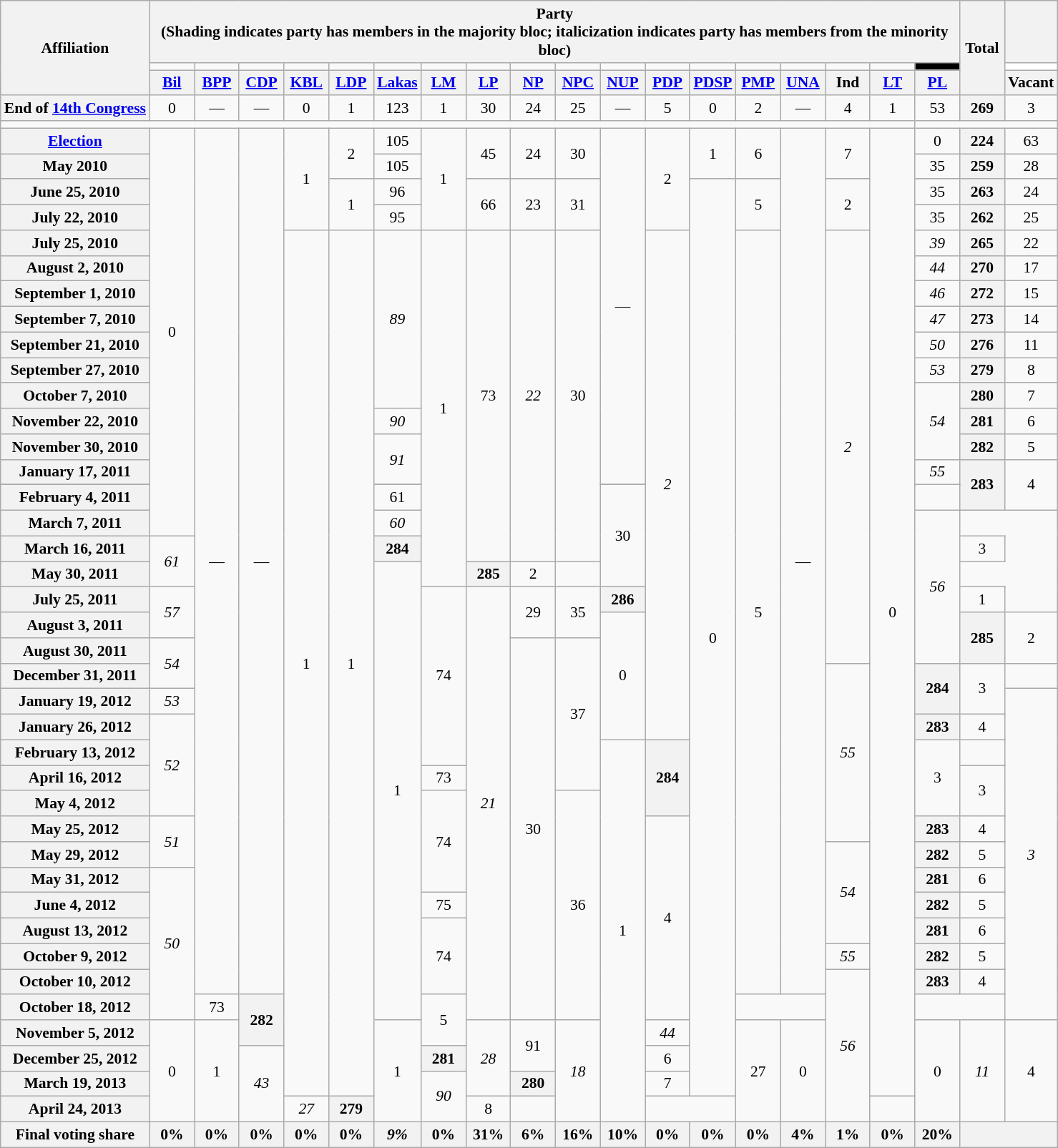<table class=wikitable style="text-align:center; font-size:90%;" valign=bottom>
<tr>
<th rowspan=3>Affiliation</th>
<th colspan=18>Party <div>(Shading indicates party has members in the majority bloc; italicization indicates party has members from the minority bloc)</div></th>
<th width=35px rowspan=3>Total</th>
<th></th>
</tr>
<tr style="height:5px">
<td></td>
<td></td>
<td></td>
<td></td>
<td></td>
<td></td>
<td></td>
<td></td>
<td></td>
<td></td>
<td></td>
<td></td>
<td></td>
<td></td>
<td></td>
<td></td>
<td></td>
<td bgcolor=black></td>
<td bgcolor=white></td>
</tr>
<tr>
<th width=35px><a href='#'>Bil</a></th>
<th width=35px><a href='#'>BPP</a></th>
<th width=35px><a href='#'>CDP</a></th>
<th width=35px><a href='#'>KBL</a></th>
<th width=35px><a href='#'>LDP</a></th>
<th width=35px><a href='#'>Lakas</a></th>
<th width=35px><a href='#'>LM</a></th>
<th width=35px><a href='#'>LP</a></th>
<th width=35px><a href='#'>NP</a></th>
<th width=35px><a href='#'>NPC</a></th>
<th width=35px><a href='#'>NUP</a></th>
<th width=35px><a href='#'>PDP</a></th>
<th width=35px><a href='#'>PDSP</a></th>
<th width=35px><a href='#'>PMP</a></th>
<th width=35px><a href='#'>UNA</a></th>
<th width=35px>Ind</th>
<th width=35px><a href='#'>LT</a></th>
<th width=35px><a href='#'>PL</a></th>
<th width=35px>Vacant</th>
</tr>
<tr>
<th>End of <a href='#'>14th Congress</a></th>
<td>0</td>
<td>—</td>
<td>—</td>
<td>0</td>
<td bgcolor=>1</td>
<td bgcolor=>123</td>
<td bgcolor=>1</td>
<td>30</td>
<td bgcolor=>24</td>
<td bgcolor=>25</td>
<td>—</td>
<td>5</td>
<td>0</td>
<td>2</td>
<td>—</td>
<td bgcolor=>4</td>
<td bgcolor=>1</td>
<td bgcolor=>53</td>
<th>269</th>
<td>3</td>
</tr>
<tr>
<td colspan=18></td>
</tr>
<tr>
<th><a href='#'>Election</a></th>
<td rowspan=17>0</td>
<td rowspan=35>—</td>
<td rowspan=35>—</td>
<td rowspan=4>1</td>
<td rowspan=2>2</td>
<td>105</td>
<td rowspan=4>1</td>
<td rowspan=2>45</td>
<td rowspan=2>24</td>
<td rowspan=2>30</td>
<td rowspan=14>—</td>
<td rowspan=4>2</td>
<td rowspan=2>1</td>
<td rowspan=2>6</td>
<td rowspan=35>—</td>
<td rowspan=2>7</td>
<td rowspan=39>0</td>
<td>0</td>
<th>224</th>
<td>63</td>
</tr>
<tr>
<th>May 2010</th>
<td>105</td>
<td>35</td>
<th>259</th>
<td>28</td>
</tr>
<tr>
<th>June 25, 2010</th>
<td rowspan=2>1</td>
<td>96</td>
<td rowspan=2>66</td>
<td rowspan=2>23</td>
<td rowspan=2>31</td>
<td rowspan=37>0</td>
<td rowspan=2>5</td>
<td rowspan=2>2</td>
<td>35</td>
<th>263</th>
<td>24</td>
</tr>
<tr>
<th>July 22, 2010</th>
<td>95</td>
<td>35</td>
<th>262</th>
<td>25</td>
</tr>
<tr>
<th>July 25, 2010</th>
<td rowspan=35 bgcolor=>1</td>
<td rowspan=35 bgcolor=>1</td>
<td rowspan=7 bgcolor=><em>89</em></td>
<td rowspan=15 bgcolor=>1</td>
<td rowspan=14 bgcolor=>73</td>
<td rowspan=14 bgcolor=><em>22</em></td>
<td rowspan=14 bgcolor=>30</td>
<td rowspan=21 bgcolor=><em>2</em></td>
<td rowspan=31 bgcolor=>5</td>
<td rowspan=18 bgcolor=><em>2</em></td>
<td bgcolor=><em>39</em></td>
<th>265</th>
<td>22</td>
</tr>
<tr>
<th>August 2, 2010</th>
<td bgcolor=><em>44</em></td>
<th>270</th>
<td>17</td>
</tr>
<tr>
<th>September 1, 2010</th>
<td bgcolor=><em>46</em></td>
<th>272</th>
<td>15</td>
</tr>
<tr>
<th>September 7, 2010</th>
<td bgcolor=><em>47</em></td>
<th>273</th>
<td>14</td>
</tr>
<tr>
<th>September 21, 2010</th>
<td bgcolor=><em>50</em></td>
<th>276</th>
<td>11</td>
</tr>
<tr>
<th>September 27, 2010</th>
<td bgcolor=><em>53</em></td>
<th>279</th>
<td>8</td>
</tr>
<tr>
<th>October 7, 2010</th>
<td rowspan=3 bgcolor=><em>54</em></td>
<th>280</th>
<td>7</td>
</tr>
<tr>
<th>November 22, 2010</th>
<td bgcolor=><em>90</em></td>
<th>281</th>
<td>6</td>
</tr>
<tr>
<th>November 30, 2010</th>
<td rowspan=2 bgcolor=><em>91</em></td>
<th>282</th>
<td>5</td>
</tr>
<tr>
<th>January 17, 2011</th>
<td rowspan=2 bgcolor=><em>55</em></td>
<th rowspan=3>283</th>
<td rowspan=3>4</td>
</tr>
<tr>
</tr>
<tr>
<th>February 4, 2011</th>
<td bgcolor=>61</td>
<td rowspan=4 bgcolor=>30</td>
</tr>
<tr>
<th>March 7, 2011</th>
<td bgcolor=><em>60</em></td>
<td rowspan=6 bgcolor=><em>56</em></td>
</tr>
<tr>
<th>March 16, 2011</th>
<td rowspan=2 bgcolor=><em>61</em></td>
<th>284</th>
<td>3</td>
</tr>
<tr>
<th>May 30, 2011</th>
<td rowspan=18 bgcolor=>1</td>
<th>285</th>
<td>2</td>
</tr>
<tr>
<th>July 25, 2011</th>
<td rowspan=2 bgcolor=><em>57</em></td>
<td rowspan=7 bgcolor=>74</td>
<td rowspan=17 bgcolor=><em>21</em></td>
<td rowspan=2 bgcolor=>29</td>
<td rowspan=2 bgcolor=>35</td>
<th>286</th>
<td>1</td>
</tr>
<tr>
<th>August 3, 2011</th>
<td rowspan=5>0</td>
<th rowspan=2>285</th>
<td rowspan=2>2</td>
</tr>
<tr>
<th>August 30, 2011</th>
<td rowspan=2 bgcolor=><em>54</em></td>
<td rowspan=15 bgcolor=>30</td>
<td rowspan=6 bgcolor=>37</td>
</tr>
<tr>
<th>December 31, 2011</th>
<td rowspan=7 bgcolor=><em>55</em></td>
<th rowspan=2>284</th>
<td rowspan=2>3</td>
</tr>
<tr>
<th>January 19, 2012</th>
<td bgcolor=><em>53</em></td>
<td rowspan=13 bgcolor=><em>3</em></td>
</tr>
<tr>
<th>January 26, 2012</th>
<td rowspan=4 bgcolor=><em>52</em></td>
<th>283</th>
<td>4</td>
</tr>
<tr>
<th>February 13, 2012</th>
<td rowspan=15 bgcolor=>1</td>
<th rowspan=3>284</th>
<td rowspan=3>3</td>
</tr>
<tr>
<th>April 16, 2012</th>
<td bgcolor=>73</td>
<td rowspan=2 bgcolor=>3</td>
</tr>
<tr>
<th>May 4, 2012</th>
<td rowspan=4 bgcolor=>74</td>
<td rowspan=9 bgcolor=>36</td>
</tr>
<tr>
<th>May 25, 2012</th>
<td rowspan=2 bgcolor=><em>51</em></td>
<td rowspan=8 bgcolor=>4</td>
<th>283</th>
<td>4</td>
</tr>
<tr>
<th>May 29, 2012</th>
<td rowspan=4 bgcolor=><em>54</em></td>
<th>282</th>
<td>5</td>
</tr>
<tr>
<th>May 31, 2012</th>
<td rowspan=6 bgcolor=><em>50</em></td>
<th>281</th>
<td>6</td>
</tr>
<tr>
<th>June 4, 2012</th>
<td bgcolor=>75</td>
<th>282</th>
<td>5</td>
</tr>
<tr>
<th>August 13, 2012</th>
<td rowspan=3 bgcolor=>74</td>
<th>281</th>
<td>6</td>
</tr>
<tr>
<th>October 9, 2012</th>
<td bgcolor=><em>55</em></td>
<th>282</th>
<td>5</td>
</tr>
<tr>
<th>October 10, 2012</th>
<td rowspan=6 bgcolor=><em>56</em></td>
<th>283</th>
<td>4</td>
</tr>
<tr>
<th>October 18, 2012</th>
<td bgcolor=>73</td>
<th rowspan=2>282</th>
<td rowspan=2>5</td>
</tr>
<tr>
<th>November 5, 2012</th>
<td rowspan=4>0</td>
<td rowspan=4 bgcolor=>1</td>
<td rowspan=4 bgcolor=>1</td>
<td rowspan=3 bgcolor=><em>28</em></td>
<td rowspan=2 bgcolor=>91</td>
<td rowspan=4 bgcolor=><em>18</em></td>
<td bgcolor=><em>44</em></td>
<td rowspan=4 bgcolor=>27</td>
<td rowspan=4>0</td>
<td rowspan=4>0</td>
<td rowspan=4 bgcolor=><em>11</em></td>
<td rowspan=4 bgcolor=>4</td>
</tr>
<tr>
<th>December 25, 2012</th>
<td rowspan=3 bgcolor=><em>43</em></td>
<th>281</th>
<td>6</td>
</tr>
<tr>
<th>March 19, 2013</th>
<td rowspan=2 bgcolor=><em>90</em></td>
<th>280</th>
<td>7</td>
</tr>
<tr>
<th>April 24, 2013</th>
<td bgcolor=><em>27</em></td>
<th>279</th>
<td>8</td>
</tr>
<tr>
<th>Final voting share</th>
<th>0%</th>
<th>0%</th>
<th>0%</th>
<th>0%</th>
<th>0%</th>
<th><em>9%</em></th>
<th>0%</th>
<th>31%</th>
<th>6%</th>
<th>16%</th>
<th>10%</th>
<th>0%</th>
<th>0%</th>
<th>0%</th>
<th>4%</th>
<th>1%</th>
<th>0%</th>
<th>20%</th>
<th colspan=2></th>
</tr>
</table>
